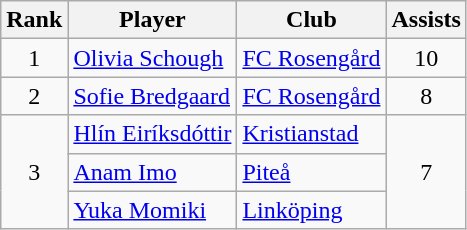<table class="wikitable" style="text-align:center">
<tr>
<th>Rank</th>
<th>Player</th>
<th>Club</th>
<th>Assists</th>
</tr>
<tr>
<td>1</td>
<td align="left"> <a href='#'>Olivia Schough</a></td>
<td align="left"><a href='#'>FC Rosengård</a></td>
<td>10</td>
</tr>
<tr>
<td>2</td>
<td align="left"> <a href='#'>Sofie Bredgaard</a></td>
<td align="left"><a href='#'>FC Rosengård</a></td>
<td>8</td>
</tr>
<tr>
<td rowspan="3">3</td>
<td align="left"> <a href='#'>Hlín Eiríksdóttir</a></td>
<td align="left"><a href='#'>Kristianstad</a></td>
<td rowspan="3">7</td>
</tr>
<tr>
<td align="left"> <a href='#'>Anam Imo</a></td>
<td align="left"><a href='#'>Piteå</a></td>
</tr>
<tr>
<td align="left"> <a href='#'>Yuka Momiki</a></td>
<td align="left"><a href='#'>Linköping</a></td>
</tr>
</table>
